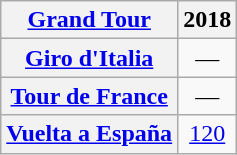<table class="wikitable plainrowheaders">
<tr>
<th scope="col"><a href='#'>Grand Tour</a></th>
<th scope="col">2018</th>
</tr>
<tr style="text-align:center;">
<th scope="row"> <a href='#'>Giro d'Italia</a></th>
<td>—</td>
</tr>
<tr style="text-align:center;">
<th scope="row"> <a href='#'>Tour de France</a></th>
<td>—</td>
</tr>
<tr style="text-align:center;">
<th scope="row"> <a href='#'>Vuelta a España</a></th>
<td><a href='#'>120</a></td>
</tr>
</table>
